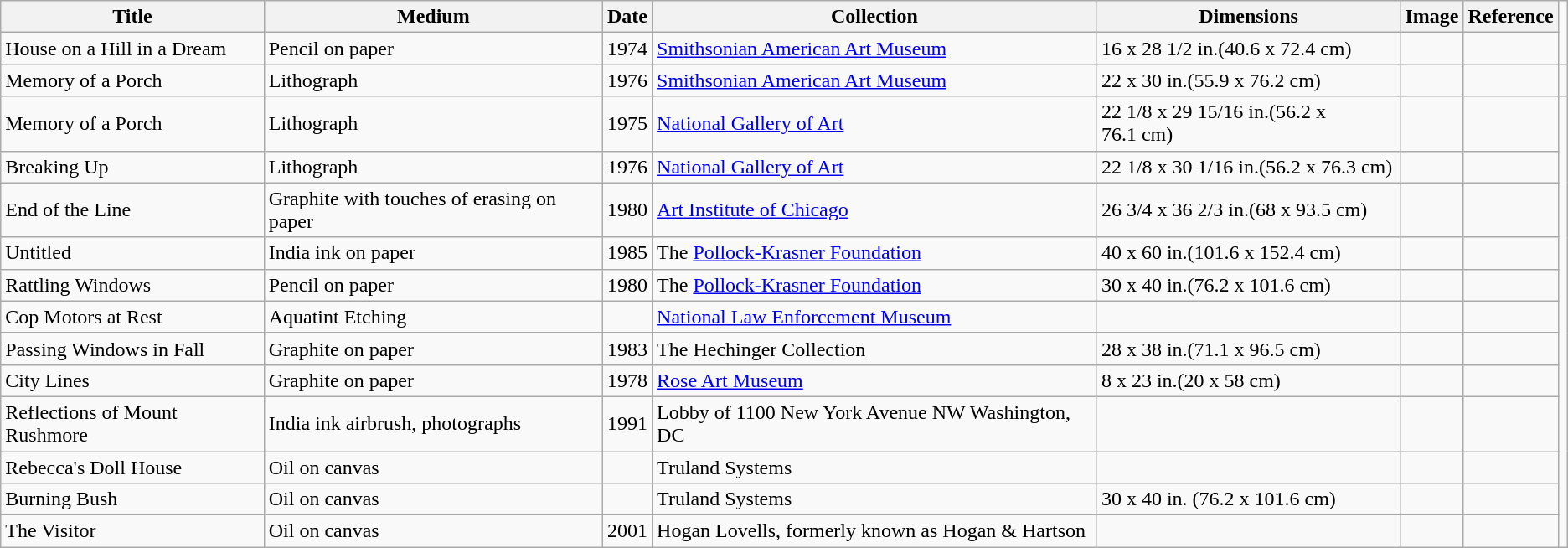<table class="wikitable">
<tr>
<th>Title</th>
<th>Medium</th>
<th>Date</th>
<th>Collection</th>
<th>Dimensions</th>
<th>Image</th>
<th>Reference</th>
</tr>
<tr>
<td>House on a Hill in a Dream</td>
<td>Pencil on paper</td>
<td>1974</td>
<td><a href='#'>Smithsonian American Art Museum</a></td>
<td>16 x 28 1/2 in.(40.6 x 72.4 cm)</td>
<td></td>
<td></td>
</tr>
<tr>
<td>Memory of a Porch</td>
<td>Lithograph</td>
<td>1976</td>
<td><a href='#'>Smithsonian American Art Museum</a></td>
<td>22 x 30 in.(55.9 x 76.2 cm)</td>
<td></td>
<td></td>
<td></td>
</tr>
<tr>
<td>Memory of a Porch</td>
<td>Lithograph</td>
<td>1975</td>
<td><a href='#'>National Gallery of Art</a></td>
<td>22 1/8 x 29 15/16 in.(56.2 x 76.1 cm)</td>
<td></td>
<td></td>
</tr>
<tr>
<td>Breaking Up</td>
<td>Lithograph</td>
<td>1976</td>
<td><a href='#'>National Gallery of Art</a></td>
<td>22 1/8 x 30 1/16 in.(56.2 x 76.3 cm)</td>
<td></td>
<td></td>
</tr>
<tr>
<td>End of the Line</td>
<td>Graphite with touches of erasing on paper</td>
<td>1980</td>
<td><a href='#'>Art Institute of Chicago</a></td>
<td>26 3/4 x 36 2/3 in.(68 x 93.5 cm)</td>
<td></td>
<td></td>
</tr>
<tr>
<td>Untitled</td>
<td>India ink on paper</td>
<td>1985</td>
<td>The <a href='#'>Pollock-Krasner Foundation</a></td>
<td>40 x 60 in.(101.6 x 152.4 cm)</td>
<td></td>
<td></td>
</tr>
<tr>
<td>Rattling Windows</td>
<td>Pencil on paper</td>
<td>1980</td>
<td>The <a href='#'>Pollock-Krasner Foundation</a></td>
<td>30 x 40 in.(76.2 x 101.6 cm)</td>
<td></td>
<td></td>
</tr>
<tr>
<td>Cop Motors at Rest</td>
<td>Aquatint Etching</td>
<td></td>
<td><a href='#'>National Law Enforcement Museum</a></td>
<td></td>
<td></td>
<td></td>
</tr>
<tr>
<td>Passing Windows in Fall</td>
<td>Graphite on paper</td>
<td>1983</td>
<td>The Hechinger Collection</td>
<td>28 x 38 in.(71.1 x 96.5 cm)</td>
<td></td>
<td></td>
</tr>
<tr>
<td>City Lines</td>
<td>Graphite on paper</td>
<td>1978</td>
<td><a href='#'>Rose Art Museum</a></td>
<td>8 x 23 in.(20 x 58 cm)</td>
<td></td>
<td></td>
</tr>
<tr>
<td>Reflections of Mount Rushmore</td>
<td>India ink airbrush, photographs</td>
<td>1991</td>
<td>Lobby of 1100 New York Avenue NW Washington, DC</td>
<td></td>
<td></td>
<td></td>
</tr>
<tr>
<td>Rebecca's Doll House</td>
<td>Oil on canvas</td>
<td></td>
<td>Truland Systems</td>
<td></td>
<td></td>
<td></td>
</tr>
<tr>
<td>Burning Bush</td>
<td>Oil on canvas</td>
<td></td>
<td>Truland Systems</td>
<td>30 x 40 in. (76.2 x 101.6 cm)</td>
<td></td>
<td></td>
</tr>
<tr>
<td>The Visitor</td>
<td>Oil on canvas</td>
<td>2001</td>
<td>Hogan Lovells, formerly known as Hogan & Hartson</td>
<td></td>
<td></td>
<td></td>
</tr>
</table>
